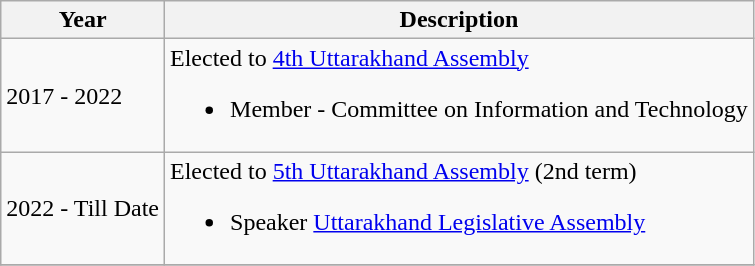<table class="wikitable">
<tr>
<th>Year</th>
<th>Description</th>
</tr>
<tr>
<td>2017 - 2022</td>
<td>Elected to <a href='#'>4th Uttarakhand Assembly</a><br><ul><li>Member - Committee on Information and Technology</li></ul></td>
</tr>
<tr>
<td>2022 - Till Date</td>
<td>Elected to <a href='#'>5th Uttarakhand Assembly</a> (2nd term)<br><ul><li>Speaker <a href='#'>Uttarakhand Legislative Assembly</a></li></ul></td>
</tr>
<tr>
</tr>
</table>
